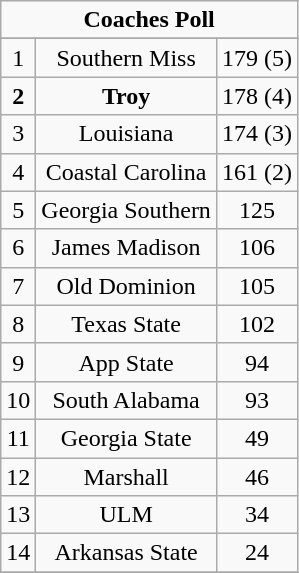<table class="wikitable">
<tr align="center">
<td align="center" Colspan="3"><strong>Coaches Poll</strong></td>
</tr>
<tr align="center">
</tr>
<tr align="center">
<td>1</td>
<td>Southern Miss</td>
<td>179 (5)</td>
</tr>
<tr align="center">
<td><strong>2</strong></td>
<td><strong>Troy</strong></td>
<td>178 (4)</td>
</tr>
<tr align="center">
<td>3</td>
<td>Louisiana</td>
<td>174 (3)</td>
</tr>
<tr align="center">
<td>4</td>
<td>Coastal Carolina</td>
<td>161 (2)</td>
</tr>
<tr align="center">
<td>5</td>
<td>Georgia Southern</td>
<td>125</td>
</tr>
<tr align="center">
<td>6</td>
<td>James Madison</td>
<td>106</td>
</tr>
<tr align="center">
<td>7</td>
<td>Old Dominion</td>
<td>105</td>
</tr>
<tr align="center">
<td>8</td>
<td>Texas State</td>
<td>102</td>
</tr>
<tr align="center">
<td>9</td>
<td>App State</td>
<td>94</td>
</tr>
<tr align="center">
<td>10</td>
<td>South Alabama</td>
<td>93</td>
</tr>
<tr align="center">
<td>11</td>
<td>Georgia State</td>
<td>49</td>
</tr>
<tr align="center">
<td>12</td>
<td>Marshall</td>
<td>46</td>
</tr>
<tr align="center">
<td>13</td>
<td>ULM</td>
<td>34</td>
</tr>
<tr align="center">
<td>14</td>
<td>Arkansas State</td>
<td>24</td>
</tr>
<tr align="center">
</tr>
</table>
